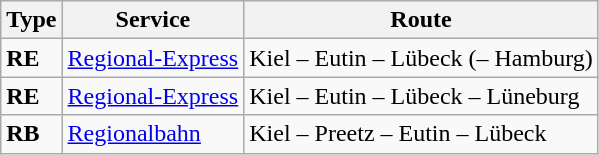<table class="wikitable">
<tr>
<th>Type</th>
<th>Service</th>
<th>Route</th>
</tr>
<tr>
<td><strong>RE</strong></td>
<td><a href='#'>Regional-Express</a></td>
<td>Kiel – Eutin – Lübeck (– Hamburg)</td>
</tr>
<tr>
<td><strong>RE</strong></td>
<td><a href='#'>Regional-Express</a></td>
<td>Kiel – Eutin – Lübeck – Lüneburg</td>
</tr>
<tr>
<td><strong>RB</strong></td>
<td><a href='#'>Regionalbahn</a></td>
<td>Kiel – Preetz – Eutin – Lübeck</td>
</tr>
</table>
